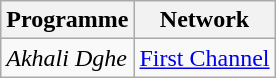<table class="wikitable">
<tr>
<th>Programme</th>
<th>Network</th>
</tr>
<tr>
<td><em>Akhali Dghe</em></td>
<td><a href='#'>First Channel</a></td>
</tr>
</table>
